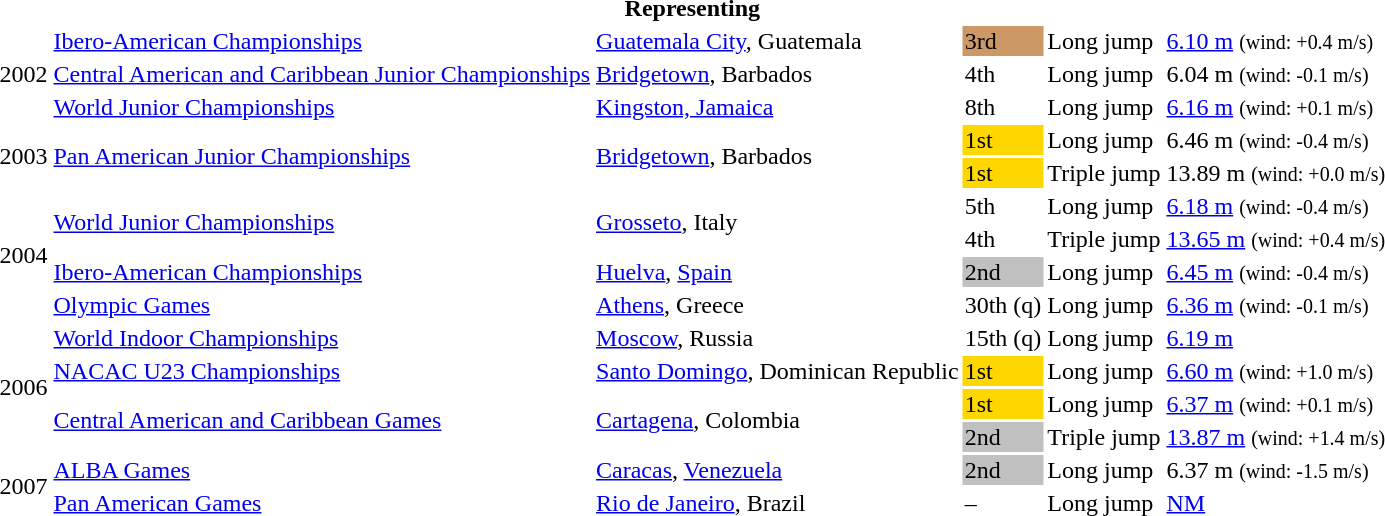<table>
<tr>
<th colspan="6">Representing </th>
</tr>
<tr>
<td rowspan=3>2002</td>
<td><a href='#'>Ibero-American Championships</a></td>
<td><a href='#'>Guatemala City</a>, Guatemala</td>
<td bgcolor=cc9966>3rd</td>
<td>Long jump</td>
<td><a href='#'>6.10 m</a> <small>(wind: +0.4 m/s)</small></td>
</tr>
<tr>
<td><a href='#'>Central American and Caribbean Junior Championships</a></td>
<td><a href='#'>Bridgetown</a>, Barbados</td>
<td>4th</td>
<td>Long jump</td>
<td>6.04 m <small>(wind: -0.1 m/s)</small></td>
</tr>
<tr>
<td><a href='#'>World Junior Championships</a></td>
<td><a href='#'>Kingston, Jamaica</a></td>
<td>8th</td>
<td>Long jump</td>
<td><a href='#'>6.16 m</a> <small>(wind: +0.1 m/s)</small></td>
</tr>
<tr>
<td rowspan=2>2003</td>
<td rowspan=2><a href='#'>Pan American Junior Championships</a></td>
<td rowspan=2><a href='#'>Bridgetown</a>, Barbados</td>
<td bgcolor="gold">1st</td>
<td>Long jump</td>
<td>6.46 m <small>(wind: -0.4 m/s)</small></td>
</tr>
<tr>
<td bgcolor="gold">1st</td>
<td>Triple jump</td>
<td>13.89 m <small>(wind: +0.0 m/s)</small></td>
</tr>
<tr>
<td rowspan=4>2004</td>
<td rowspan=2><a href='#'>World Junior Championships</a></td>
<td rowspan=2><a href='#'>Grosseto</a>, Italy</td>
<td>5th</td>
<td>Long jump</td>
<td><a href='#'>6.18 m</a> <small>(wind: -0.4 m/s)</small></td>
</tr>
<tr>
<td>4th</td>
<td>Triple jump</td>
<td><a href='#'>13.65 m</a> <small>(wind: +0.4 m/s)</small></td>
</tr>
<tr>
<td><a href='#'>Ibero-American Championships</a></td>
<td><a href='#'>Huelva</a>, <a href='#'>Spain</a></td>
<td bgcolor=silver>2nd</td>
<td>Long jump</td>
<td><a href='#'>6.45 m</a> <small>(wind: -0.4 m/s)</small></td>
</tr>
<tr>
<td><a href='#'>Olympic Games</a></td>
<td><a href='#'>Athens</a>, Greece</td>
<td>30th (q)</td>
<td>Long jump</td>
<td><a href='#'>6.36 m</a> <small>(wind: -0.1 m/s)</small></td>
</tr>
<tr>
<td rowspan=4>2006</td>
<td><a href='#'>World Indoor Championships</a></td>
<td><a href='#'>Moscow</a>, Russia</td>
<td>15th (q)</td>
<td>Long jump</td>
<td><a href='#'>6.19 m</a></td>
</tr>
<tr>
<td><a href='#'>NACAC U23 Championships</a></td>
<td><a href='#'>Santo Domingo</a>, Dominican Republic</td>
<td bgcolor="gold">1st</td>
<td>Long jump</td>
<td><a href='#'>6.60 m</a> <small>(wind: +1.0 m/s)</small></td>
</tr>
<tr>
<td rowspan=2><a href='#'>Central American and Caribbean Games</a></td>
<td rowspan=2><a href='#'>Cartagena</a>, Colombia</td>
<td bgcolor="gold">1st</td>
<td>Long jump</td>
<td><a href='#'>6.37 m</a> <small>(wind: +0.1 m/s)</small></td>
</tr>
<tr>
<td bgcolor="silver">2nd</td>
<td>Triple jump</td>
<td><a href='#'>13.87 m</a> <small>(wind: +1.4 m/s)</small></td>
</tr>
<tr>
<td rowspan=2>2007</td>
<td><a href='#'>ALBA Games</a></td>
<td><a href='#'>Caracas</a>, <a href='#'>Venezuela</a></td>
<td bgcolor=silver>2nd</td>
<td>Long jump</td>
<td>6.37 m <small>(wind: -1.5 m/s)</small></td>
</tr>
<tr>
<td><a href='#'>Pan American Games</a></td>
<td><a href='#'>Rio de Janeiro</a>, Brazil</td>
<td>–</td>
<td>Long jump</td>
<td><a href='#'>NM</a></td>
</tr>
</table>
